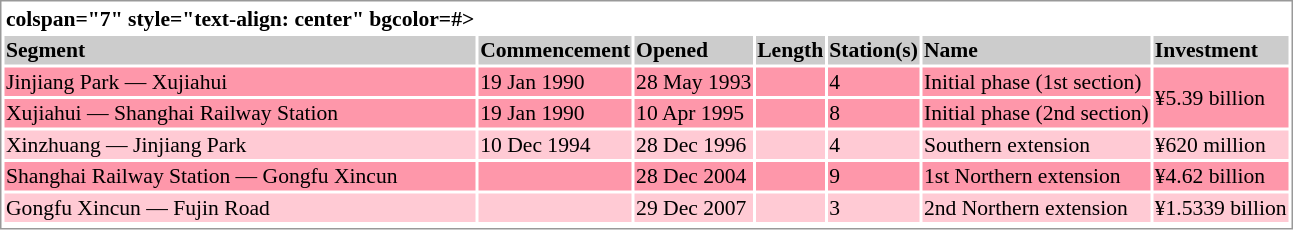<table border=0 style="border:1px solid #999;background-color:white;text-align:left;font-size:90%" class="mw-collapsible">
<tr>
<th <onlyinclude> colspan="7" style="text-align: center" bgcolor=#></th>
</tr>
<tr bgcolor=#cccccc>
<th>Segment</th>
<th>Commencement</th>
<th>Opened</th>
<th>Length</th>
<th>Station(s)</th>
<th>Name</th>
<th>Investment</th>
</tr>
<tr bgcolor=#fe97aa>
<td style="text-align: left;">Jinjiang Park — Xujiahui</td>
<td>19 Jan 1990</td>
<td>28 May 1993</td>
<td></td>
<td>4</td>
<td style="text-align: left;">Initial phase (1st section)</td>
<td rowspan=2>¥5.39 billion</td>
</tr>
<tr bgcolor=#fe97aa>
<td style="text-align: left;">Xujiahui — Shanghai Railway Station</td>
<td>19 Jan 1990</td>
<td>10 Apr 1995</td>
<td></td>
<td>8</td>
<td style="text-align: left;">Initial phase (2nd section)</td>
</tr>
<tr bgcolor=#ffcad4>
<td style="text-align: left;">Xinzhuang — Jinjiang Park</td>
<td>10 Dec 1994</td>
<td>28 Dec 1996</td>
<td></td>
<td>4</td>
<td style="text-align: left;">Southern extension</td>
<td>¥620 million</td>
</tr>
<tr bgcolor=#fe97aa>
<td style="text-align: left;">Shanghai Railway Station — Gongfu Xincun</td>
<td></td>
<td>28 Dec 2004</td>
<td></td>
<td>9</td>
<td style="text-align: left;">1st Northern extension</td>
<td>¥4.62 billion</td>
</tr>
<tr bgcolor=#ffcad4>
<td style="text-align: left;">Gongfu Xincun — Fujin Road</td>
<td></td>
<td>29 Dec 2007</td>
<td></td>
<td>3</td>
<td style="text-align: left;">2nd Northern extension</td>
<td>¥1.5339 billion</td>
</tr>
<tr style = "background: #>
<td colspan = "7"></onlyinclude></td>
</tr>
</table>
